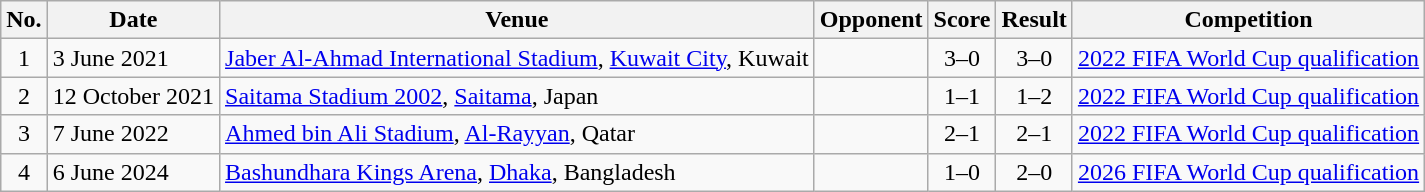<table class="wikitable sortable">
<tr>
<th scope="col">No.</th>
<th scope="col">Date</th>
<th scope="col">Venue</th>
<th scope="col">Opponent</th>
<th scope="col">Score</th>
<th scope="col">Result</th>
<th scope="col">Competition</th>
</tr>
<tr>
<td align="center">1</td>
<td>3 June 2021</td>
<td><a href='#'>Jaber Al-Ahmad International Stadium</a>, <a href='#'>Kuwait City</a>, Kuwait</td>
<td></td>
<td align="center">3–0</td>
<td align="center">3–0</td>
<td><a href='#'>2022 FIFA World Cup qualification</a></td>
</tr>
<tr>
<td align="center">2</td>
<td>12 October 2021</td>
<td><a href='#'>Saitama Stadium 2002</a>, <a href='#'>Saitama</a>, Japan</td>
<td></td>
<td align="center">1–1</td>
<td align=center>1–2</td>
<td><a href='#'>2022 FIFA World Cup qualification</a></td>
</tr>
<tr>
<td align="center">3</td>
<td>7 June 2022</td>
<td><a href='#'>Ahmed bin Ali Stadium</a>, <a href='#'>Al-Rayyan</a>, Qatar</td>
<td></td>
<td align="center">2–1</td>
<td align=center>2–1</td>
<td><a href='#'>2022 FIFA World Cup qualification</a></td>
</tr>
<tr>
<td align="center">4</td>
<td>6 June 2024</td>
<td><a href='#'>Bashundhara Kings Arena</a>, <a href='#'>Dhaka</a>, Bangladesh</td>
<td></td>
<td align="center">1–0</td>
<td align="center">2–0</td>
<td><a href='#'>2026 FIFA World Cup qualification</a></td>
</tr>
</table>
